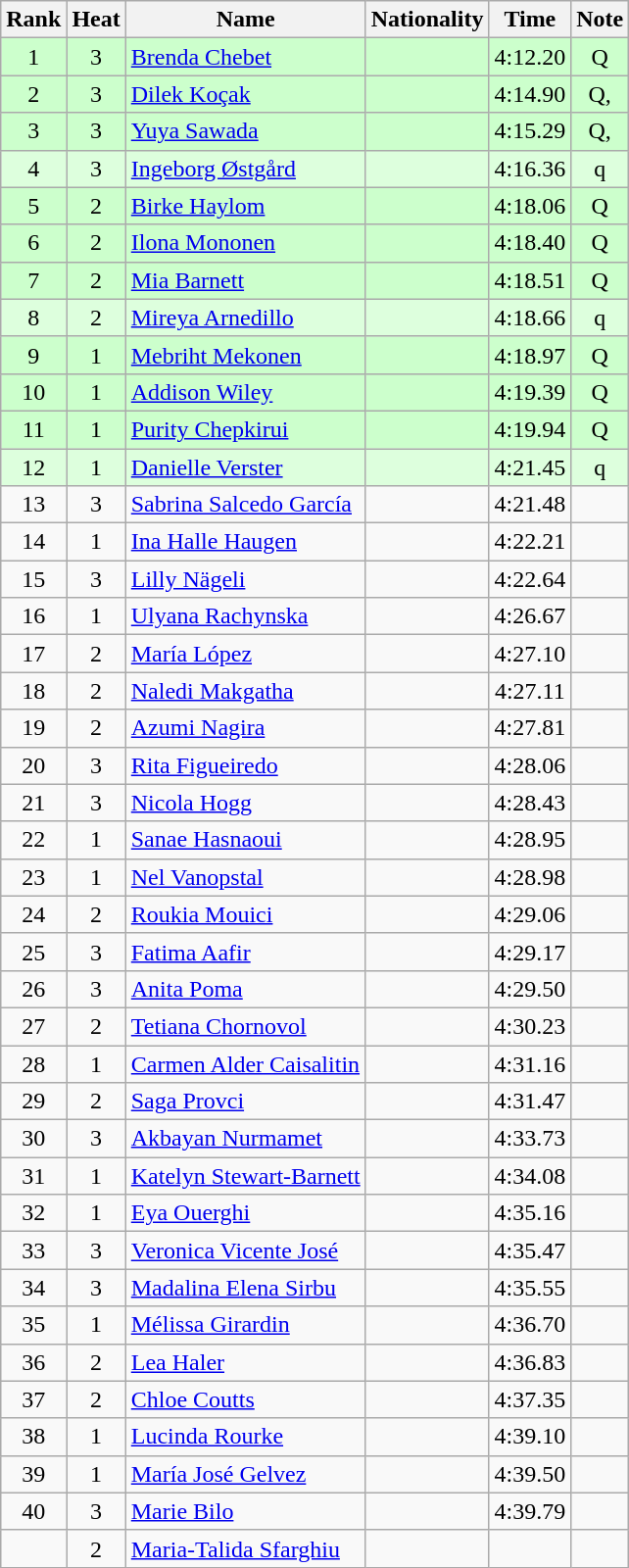<table class="wikitable sortable" style="text-align:center">
<tr>
<th>Rank</th>
<th>Heat</th>
<th>Name</th>
<th>Nationality</th>
<th>Time</th>
<th>Note</th>
</tr>
<tr bgcolor=ccffcc>
<td>1</td>
<td>3</td>
<td align=left><a href='#'>Brenda Chebet</a></td>
<td align=left></td>
<td>4:12.20</td>
<td>Q</td>
</tr>
<tr bgcolor=ccffcc>
<td>2</td>
<td>3</td>
<td align=left><a href='#'>Dilek Koçak</a></td>
<td align=left></td>
<td>4:14.90</td>
<td>Q, </td>
</tr>
<tr bgcolor=ccffcc>
<td>3</td>
<td>3</td>
<td align=left><a href='#'>Yuya Sawada</a></td>
<td align=left></td>
<td>4:15.29</td>
<td>Q, </td>
</tr>
<tr bgcolor=ddffdd>
<td>4</td>
<td>3</td>
<td align=left><a href='#'>Ingeborg Østgård</a></td>
<td align=left></td>
<td>4:16.36</td>
<td>q</td>
</tr>
<tr bgcolor=ccffcc>
<td>5</td>
<td>2</td>
<td align=left><a href='#'>Birke Haylom</a></td>
<td align=left></td>
<td>4:18.06</td>
<td>Q</td>
</tr>
<tr bgcolor=ccffcc>
<td>6</td>
<td>2</td>
<td align=left><a href='#'>Ilona Mononen</a></td>
<td align=left></td>
<td>4:18.40</td>
<td>Q</td>
</tr>
<tr bgcolor=ccffcc>
<td>7</td>
<td>2</td>
<td align=left><a href='#'>Mia Barnett</a></td>
<td align=left></td>
<td>4:18.51</td>
<td>Q</td>
</tr>
<tr bgcolor=ddffdd>
<td>8</td>
<td>2</td>
<td align=left><a href='#'>Mireya Arnedillo</a></td>
<td align=left></td>
<td>4:18.66</td>
<td>q</td>
</tr>
<tr bgcolor=ccffcc>
<td>9</td>
<td>1</td>
<td align=left><a href='#'>Mebriht Mekonen</a></td>
<td align=left></td>
<td>4:18.97</td>
<td>Q</td>
</tr>
<tr bgcolor=ccffcc>
<td>10</td>
<td>1</td>
<td align=left><a href='#'>Addison Wiley</a></td>
<td align=left></td>
<td>4:19.39</td>
<td>Q</td>
</tr>
<tr bgcolor=ccffcc>
<td>11</td>
<td>1</td>
<td align=left><a href='#'>Purity Chepkirui</a></td>
<td align=left></td>
<td>4:19.94</td>
<td>Q</td>
</tr>
<tr bgcolor=ddffdd>
<td>12</td>
<td>1</td>
<td align=left><a href='#'>Danielle Verster</a></td>
<td align=left></td>
<td>4:21.45</td>
<td>q</td>
</tr>
<tr>
<td>13</td>
<td>3</td>
<td align=left><a href='#'>Sabrina Salcedo García</a></td>
<td align=left></td>
<td>4:21.48</td>
<td></td>
</tr>
<tr>
<td>14</td>
<td>1</td>
<td align=left><a href='#'>Ina Halle Haugen</a></td>
<td align=left></td>
<td>4:22.21</td>
<td></td>
</tr>
<tr>
<td>15</td>
<td>3</td>
<td align=left><a href='#'>Lilly Nägeli</a></td>
<td align=left></td>
<td>4:22.64</td>
<td></td>
</tr>
<tr>
<td>16</td>
<td>1</td>
<td align=left><a href='#'>Ulyana Rachynska</a></td>
<td align=left></td>
<td>4:26.67</td>
<td></td>
</tr>
<tr>
<td>17</td>
<td>2</td>
<td align=left><a href='#'>María López</a></td>
<td align=left></td>
<td>4:27.10</td>
<td></td>
</tr>
<tr>
<td>18</td>
<td>2</td>
<td align=left><a href='#'>Naledi Makgatha</a></td>
<td align=left></td>
<td>4:27.11</td>
<td></td>
</tr>
<tr>
<td>19</td>
<td>2</td>
<td align=left><a href='#'>Azumi Nagira</a></td>
<td align=left></td>
<td>4:27.81</td>
<td></td>
</tr>
<tr>
<td>20</td>
<td>3</td>
<td align=left><a href='#'>Rita Figueiredo</a></td>
<td align=left></td>
<td>4:28.06</td>
<td></td>
</tr>
<tr>
<td>21</td>
<td>3</td>
<td align=left><a href='#'>Nicola Hogg</a></td>
<td align=left></td>
<td>4:28.43</td>
<td></td>
</tr>
<tr>
<td>22</td>
<td>1</td>
<td align=left><a href='#'>Sanae Hasnaoui</a></td>
<td align=left></td>
<td>4:28.95</td>
<td></td>
</tr>
<tr>
<td>23</td>
<td>1</td>
<td align=left><a href='#'>Nel Vanopstal</a></td>
<td align=left></td>
<td>4:28.98</td>
<td></td>
</tr>
<tr>
<td>24</td>
<td>2</td>
<td align=left><a href='#'>Roukia Mouici</a></td>
<td align=left></td>
<td>4:29.06</td>
<td></td>
</tr>
<tr>
<td>25</td>
<td>3</td>
<td align=left><a href='#'>Fatima Aafir</a></td>
<td align=left></td>
<td>4:29.17</td>
<td></td>
</tr>
<tr>
<td>26</td>
<td>3</td>
<td align=left><a href='#'>Anita Poma</a></td>
<td align=left></td>
<td>4:29.50</td>
<td></td>
</tr>
<tr>
<td>27</td>
<td>2</td>
<td align=left><a href='#'>Tetiana Chornovol</a></td>
<td align=left></td>
<td>4:30.23</td>
<td></td>
</tr>
<tr>
<td>28</td>
<td>1</td>
<td align=left><a href='#'>Carmen Alder Caisalitin</a></td>
<td align=left></td>
<td>4:31.16</td>
<td></td>
</tr>
<tr>
<td>29</td>
<td>2</td>
<td align=left><a href='#'>Saga Provci</a></td>
<td align=left></td>
<td>4:31.47</td>
<td></td>
</tr>
<tr>
<td>30</td>
<td>3</td>
<td align=left><a href='#'>Akbayan Nurmamet</a></td>
<td align=left></td>
<td>4:33.73</td>
<td></td>
</tr>
<tr>
<td>31</td>
<td>1</td>
<td align=left><a href='#'>Katelyn Stewart-Barnett</a></td>
<td align=left></td>
<td>4:34.08</td>
<td></td>
</tr>
<tr>
<td>32</td>
<td>1</td>
<td align=left><a href='#'>Eya Ouerghi</a></td>
<td align=left></td>
<td>4:35.16</td>
<td></td>
</tr>
<tr>
<td>33</td>
<td>3</td>
<td align=left><a href='#'>Veronica Vicente José</a></td>
<td align=left></td>
<td>4:35.47</td>
<td></td>
</tr>
<tr>
<td>34</td>
<td>3</td>
<td align=left><a href='#'>Madalina Elena Sirbu</a></td>
<td align=left></td>
<td>4:35.55</td>
<td></td>
</tr>
<tr>
<td>35</td>
<td>1</td>
<td align=left><a href='#'>Mélissa Girardin</a></td>
<td align=left></td>
<td>4:36.70</td>
<td></td>
</tr>
<tr>
<td>36</td>
<td>2</td>
<td align=left><a href='#'>Lea Haler</a></td>
<td align=left></td>
<td>4:36.83</td>
<td></td>
</tr>
<tr>
<td>37</td>
<td>2</td>
<td align=left><a href='#'>Chloe Coutts</a></td>
<td align=left></td>
<td>4:37.35</td>
<td></td>
</tr>
<tr>
<td>38</td>
<td>1</td>
<td align=left><a href='#'>Lucinda Rourke</a></td>
<td align=left></td>
<td>4:39.10</td>
<td></td>
</tr>
<tr>
<td>39</td>
<td>1</td>
<td align=left><a href='#'>María José Gelvez</a></td>
<td align=left></td>
<td>4:39.50</td>
<td></td>
</tr>
<tr>
<td>40</td>
<td>3</td>
<td align=left><a href='#'>Marie Bilo</a></td>
<td align=left></td>
<td>4:39.79</td>
<td></td>
</tr>
<tr>
<td></td>
<td>2</td>
<td align=left><a href='#'>Maria-Talida Sfarghiu</a></td>
<td align=left></td>
<td></td>
<td></td>
</tr>
</table>
